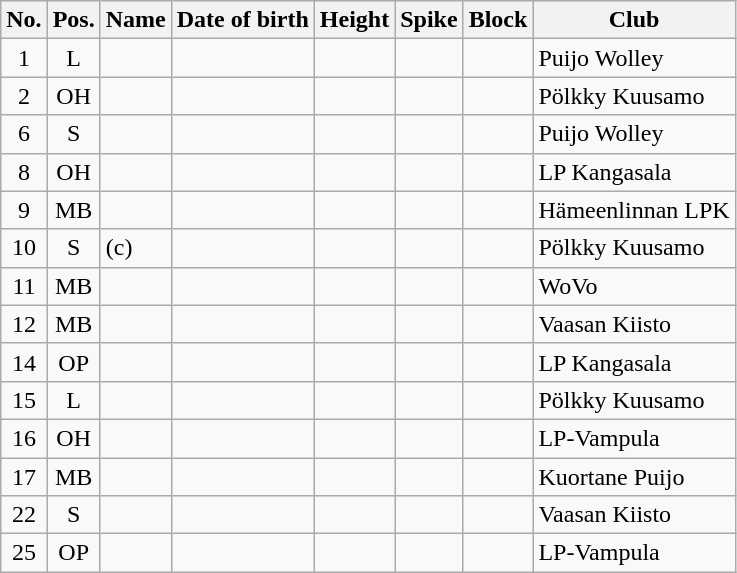<table class="wikitable sortable" style="text-align:center">
<tr>
<th>No.</th>
<th>Pos.</th>
<th>Name</th>
<th>Date of birth</th>
<th>Height</th>
<th>Spike</th>
<th>Block</th>
<th>Club</th>
</tr>
<tr>
<td>1</td>
<td>L</td>
<td align=left></td>
<td align=left></td>
<td></td>
<td></td>
<td></td>
<td align=left> Puijo Wolley</td>
</tr>
<tr>
<td>2</td>
<td>OH</td>
<td align=left></td>
<td align=left></td>
<td></td>
<td></td>
<td></td>
<td align=left> Pölkky Kuusamo</td>
</tr>
<tr>
<td>6</td>
<td>S</td>
<td align=left></td>
<td align=left></td>
<td></td>
<td></td>
<td></td>
<td align=left> Puijo Wolley</td>
</tr>
<tr>
<td>8</td>
<td>OH</td>
<td align=left></td>
<td align=left></td>
<td></td>
<td></td>
<td></td>
<td align=left> LP Kangasala</td>
</tr>
<tr>
<td>9</td>
<td>MB</td>
<td align=left></td>
<td align=left></td>
<td></td>
<td></td>
<td></td>
<td align=left> Hämeenlinnan LPK</td>
</tr>
<tr>
<td>10</td>
<td>S</td>
<td align=left> (c)</td>
<td align=left></td>
<td></td>
<td></td>
<td></td>
<td align=left> Pölkky Kuusamo</td>
</tr>
<tr>
<td>11</td>
<td>MB</td>
<td align=left></td>
<td align=left></td>
<td></td>
<td></td>
<td></td>
<td align=left> WoVo</td>
</tr>
<tr>
<td>12</td>
<td>MB</td>
<td align=left></td>
<td align=left></td>
<td></td>
<td></td>
<td></td>
<td align=left> Vaasan Kiisto</td>
</tr>
<tr>
<td>14</td>
<td>OP</td>
<td align=left></td>
<td align=left></td>
<td></td>
<td></td>
<td></td>
<td align=left> LP Kangasala</td>
</tr>
<tr>
<td>15</td>
<td>L</td>
<td align=left></td>
<td align=left></td>
<td></td>
<td></td>
<td></td>
<td align=left> Pölkky Kuusamo</td>
</tr>
<tr>
<td>16</td>
<td>OH</td>
<td align=left></td>
<td align=left></td>
<td></td>
<td></td>
<td></td>
<td align=left> LP-Vampula</td>
</tr>
<tr>
<td>17</td>
<td>MB</td>
<td align=left></td>
<td align=left></td>
<td></td>
<td></td>
<td></td>
<td align=left> Kuortane Puijo</td>
</tr>
<tr>
<td>22</td>
<td>S</td>
<td align=left></td>
<td align=left></td>
<td></td>
<td></td>
<td></td>
<td align=left> Vaasan Kiisto</td>
</tr>
<tr>
<td>25</td>
<td>OP</td>
<td align=left></td>
<td align=left></td>
<td></td>
<td></td>
<td></td>
<td align=left> LP-Vampula</td>
</tr>
</table>
